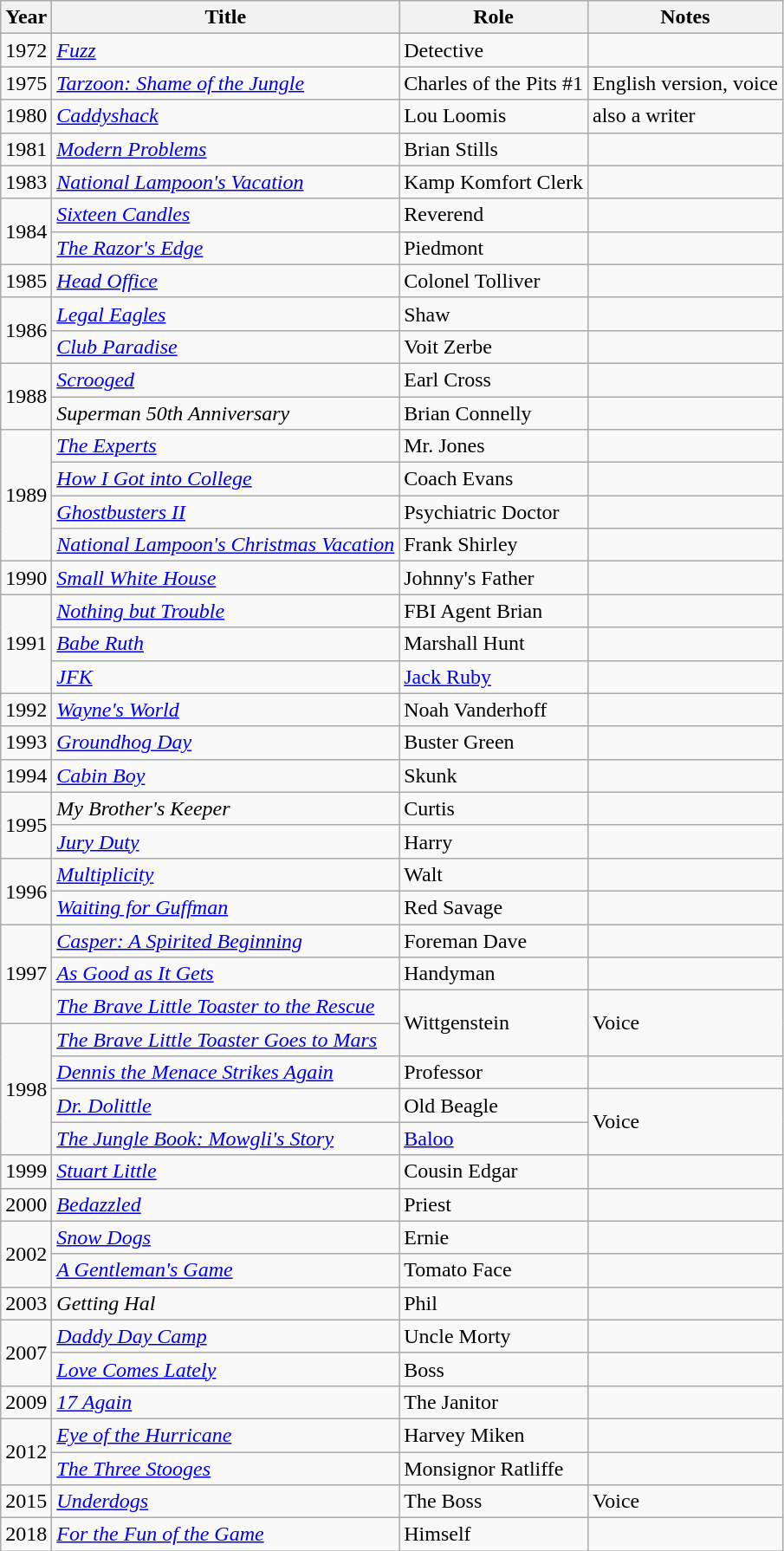<table class="wikitable sortable">
<tr>
<th>Year</th>
<th>Title</th>
<th>Role</th>
<th>Notes</th>
</tr>
<tr>
<td align=center>1972</td>
<td><em><a href='#'>Fuzz</a></em></td>
<td>Detective</td>
<td></td>
</tr>
<tr>
<td align=center>1975</td>
<td><em><a href='#'>Tarzoon: Shame of the Jungle</a></em></td>
<td>Charles of the Pits #1</td>
<td>English version, voice</td>
</tr>
<tr>
<td align=center>1980</td>
<td><em><a href='#'>Caddyshack</a></em></td>
<td>Lou Loomis</td>
<td>also a writer</td>
</tr>
<tr>
<td align=center>1981</td>
<td><em><a href='#'>Modern Problems</a></em></td>
<td>Brian Stills</td>
<td></td>
</tr>
<tr>
<td align=center>1983</td>
<td><em><a href='#'>National Lampoon's Vacation</a></em></td>
<td>Kamp Komfort Clerk</td>
<td></td>
</tr>
<tr>
<td align=center rowspan="2">1984</td>
<td><em><a href='#'>Sixteen Candles</a></em></td>
<td>Reverend</td>
<td></td>
</tr>
<tr>
<td><em><a href='#'>The Razor's Edge</a></em></td>
<td>Piedmont</td>
<td></td>
</tr>
<tr>
<td align=center>1985</td>
<td><em><a href='#'>Head Office</a></em></td>
<td>Colonel Tolliver</td>
<td></td>
</tr>
<tr>
<td rowspan="2" align=center>1986</td>
<td><em><a href='#'>Legal Eagles</a></em></td>
<td>Shaw</td>
<td></td>
</tr>
<tr>
<td><em><a href='#'>Club Paradise</a></em></td>
<td>Voit Zerbe</td>
<td></td>
</tr>
<tr>
<td align=center rowspan="2">1988</td>
<td><em><a href='#'>Scrooged</a></em></td>
<td>Earl Cross</td>
<td></td>
</tr>
<tr>
<td><em>Superman 50th Anniversary</em></td>
<td>Brian Connelly</td>
<td></td>
</tr>
<tr>
<td align=center rowspan="4">1989</td>
<td><em><a href='#'>The Experts</a></em></td>
<td>Mr. Jones</td>
<td></td>
</tr>
<tr>
<td><em><a href='#'>How I Got into College</a></em></td>
<td>Coach Evans</td>
<td></td>
</tr>
<tr>
<td><em><a href='#'>Ghostbusters II</a></em></td>
<td>Psychiatric Doctor</td>
<td></td>
</tr>
<tr>
<td><em><a href='#'>National Lampoon's Christmas Vacation</a></em></td>
<td>Frank Shirley</td>
<td></td>
</tr>
<tr>
<td align=center>1990</td>
<td><em><a href='#'>Small White House</a></em></td>
<td>Johnny's Father</td>
<td></td>
</tr>
<tr>
<td align=center rowspan="3">1991</td>
<td><em><a href='#'>Nothing but Trouble</a></em></td>
<td>FBI Agent Brian</td>
<td></td>
</tr>
<tr>
<td><em><a href='#'>Babe Ruth</a></em></td>
<td>Marshall Hunt</td>
<td></td>
</tr>
<tr>
<td><em><a href='#'>JFK</a></em></td>
<td><a href='#'>Jack Ruby</a></td>
<td></td>
</tr>
<tr>
<td align=center>1992</td>
<td><em><a href='#'>Wayne's World</a></em></td>
<td>Noah Vanderhoff</td>
<td></td>
</tr>
<tr>
<td align=center>1993</td>
<td><em><a href='#'>Groundhog Day</a></em></td>
<td>Buster Green</td>
<td></td>
</tr>
<tr>
<td align=center>1994</td>
<td><em><a href='#'>Cabin Boy</a></em></td>
<td>Skunk</td>
<td></td>
</tr>
<tr>
<td align=center rowspan="2">1995</td>
<td><em>My Brother's Keeper</em></td>
<td>Curtis</td>
<td></td>
</tr>
<tr>
<td><em><a href='#'>Jury Duty</a></em></td>
<td>Harry</td>
<td></td>
</tr>
<tr>
<td align=center rowspan="2">1996</td>
<td><em><a href='#'>Multiplicity</a></em></td>
<td>Walt</td>
<td></td>
</tr>
<tr>
<td><em><a href='#'>Waiting for Guffman</a></em></td>
<td>Red Savage</td>
<td></td>
</tr>
<tr>
<td align=center rowspan="3">1997</td>
<td><em><a href='#'>Casper: A Spirited Beginning</a></em></td>
<td>Foreman Dave</td>
<td></td>
</tr>
<tr>
<td><em><a href='#'>As Good as It Gets</a></em></td>
<td>Handyman</td>
<td></td>
</tr>
<tr>
<td><em><a href='#'>The Brave Little Toaster to the Rescue</a></em></td>
<td rowspan="2">Wittgenstein</td>
<td rowspan="2">Voice</td>
</tr>
<tr>
<td align="center" rowspan="4">1998</td>
<td><em><a href='#'>The Brave Little Toaster Goes to Mars</a></em></td>
</tr>
<tr>
<td><em><a href='#'>Dennis the Menace Strikes Again</a></em></td>
<td>Professor</td>
<td></td>
</tr>
<tr>
<td><em><a href='#'>Dr. Dolittle</a></em></td>
<td>Old Beagle</td>
<td rowspan="2">Voice</td>
</tr>
<tr>
<td><em><a href='#'>The Jungle Book: Mowgli's Story</a></em></td>
<td><a href='#'>Baloo</a></td>
</tr>
<tr>
<td align="center">1999</td>
<td><em><a href='#'>Stuart Little</a></em></td>
<td>Cousin Edgar</td>
<td></td>
</tr>
<tr>
<td align="center">2000</td>
<td><em><a href='#'>Bedazzled</a></em></td>
<td>Priest</td>
<td></td>
</tr>
<tr>
<td align=center rowspan="2">2002</td>
<td><em><a href='#'>Snow Dogs</a></em></td>
<td>Ernie</td>
<td></td>
</tr>
<tr>
<td><em><a href='#'>A Gentleman's Game</a></em></td>
<td>Tomato Face</td>
<td></td>
</tr>
<tr>
<td align=center>2003</td>
<td><em>Getting Hal</em></td>
<td>Phil</td>
<td></td>
</tr>
<tr>
<td align=center rowspan="2">2007</td>
<td><em><a href='#'>Daddy Day Camp</a></em></td>
<td>Uncle Morty</td>
<td></td>
</tr>
<tr>
<td><em><a href='#'>Love Comes Lately</a></em></td>
<td>Boss</td>
<td></td>
</tr>
<tr>
<td align=center>2009</td>
<td><em><a href='#'>17 Again</a></em></td>
<td>The Janitor</td>
<td></td>
</tr>
<tr>
<td align=center rowspan="2">2012</td>
<td><em><a href='#'>Eye of the Hurricane</a></em></td>
<td>Harvey Miken</td>
<td></td>
</tr>
<tr>
<td><em><a href='#'>The Three Stooges</a></em></td>
<td>Monsignor Ratliffe</td>
<td></td>
</tr>
<tr>
<td align=center>2015</td>
<td><em><a href='#'>Underdogs</a></em></td>
<td>The Boss</td>
<td>Voice</td>
</tr>
<tr>
<td align=center>2018</td>
<td><em><a href='#'>For the Fun of the Game</a></em></td>
<td>Himself</td>
<td></td>
</tr>
</table>
